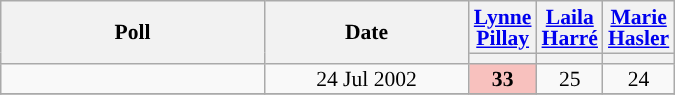<table class="wikitable sortable" style="width:450px;font-size:90%;line-height:14px;text-align:center;">
<tr>
<th style="width:270px;" rowspan="2">Poll</th>
<th style="width:200px;" rowspan="2">Date</th>
<th><a href='#'>Lynne Pillay</a></th>
<th><a href='#'>Laila Harré</a></th>
<th><a href='#'>Marie Hasler</a></th>
</tr>
<tr>
<th class="unsortable" style="color:inherit;background:"></th>
<th class="unsortable" style="color:inherit;background:"></th>
<th class="unsortable" style="color:inherit;background:"></th>
</tr>
<tr>
<td></td>
<td data-sort-value="2002-07-24">24 Jul 2002</td>
<td style="background:#F8C1BE"><strong>33</strong></td>
<td>25</td>
<td>24</td>
</tr>
<tr>
</tr>
</table>
